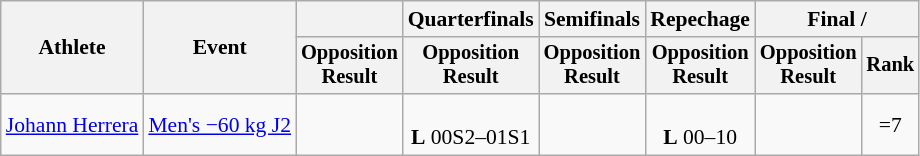<table class="wikitable" style="font-size:90%">
<tr>
<th rowspan="2">Athlete</th>
<th rowspan="2">Event</th>
<th></th>
<th>Quarterfinals</th>
<th>Semifinals</th>
<th>Repechage</th>
<th colspan="2">Final / </th>
</tr>
<tr style="font-size:95%">
<th>Opposition<br>Result</th>
<th>Opposition<br>Result</th>
<th>Opposition<br>Result</th>
<th>Opposition<br>Result</th>
<th>Opposition<br>Result</th>
<th>Rank</th>
</tr>
<tr align=center>
<td align=left><a href='#'>Johann Herrera</a></td>
<td align=left><a href='#'>Men's −60 kg J2</a></td>
<td></td>
<td><br><strong>L</strong> 00S2–01S1</td>
<td></td>
<td><br><strong>L</strong> 00–10</td>
<td></td>
<td>=7</td>
</tr>
</table>
